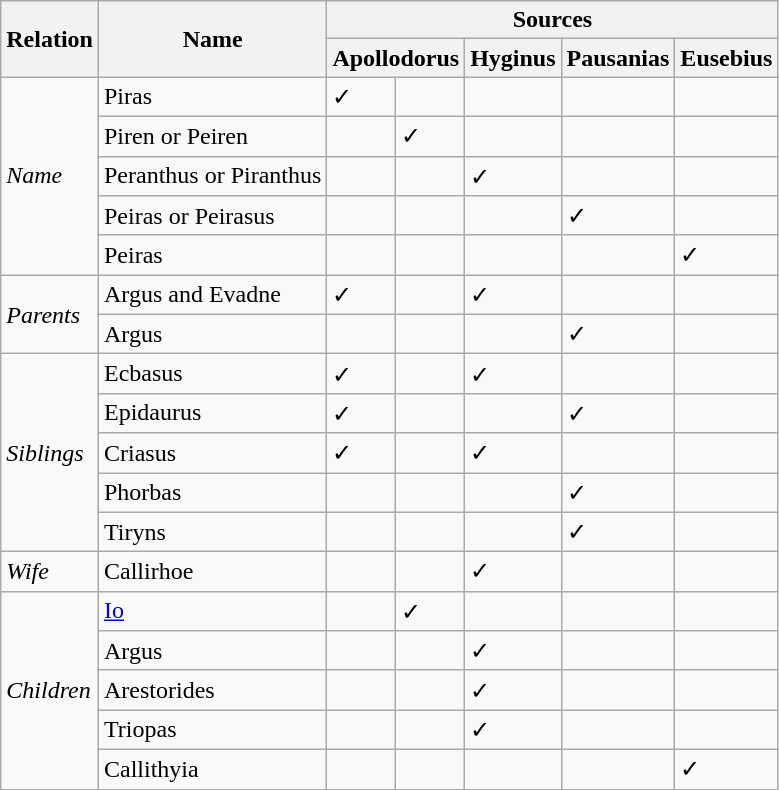<table class="wikitable">
<tr>
<th rowspan="2">Relation</th>
<th rowspan="2">Name</th>
<th colspan="5">Sources</th>
</tr>
<tr>
<th colspan="2">Apollodorus</th>
<th>Hyginus</th>
<th>Pausanias</th>
<th>Eusebius</th>
</tr>
<tr>
<td rowspan="5"><em>Name</em></td>
<td>Piras</td>
<td>✓</td>
<td></td>
<td></td>
<td></td>
<td></td>
</tr>
<tr>
<td>Piren or Peiren</td>
<td></td>
<td>✓</td>
<td></td>
<td></td>
<td></td>
</tr>
<tr>
<td>Peranthus or Piranthus</td>
<td></td>
<td></td>
<td>✓</td>
<td></td>
<td></td>
</tr>
<tr>
<td>Peiras or Peirasus</td>
<td></td>
<td></td>
<td></td>
<td>✓</td>
<td></td>
</tr>
<tr>
<td>Peiras</td>
<td></td>
<td></td>
<td></td>
<td></td>
<td>✓</td>
</tr>
<tr>
<td rowspan="2"><em>Parents</em></td>
<td>Argus and Evadne</td>
<td>✓</td>
<td></td>
<td>✓</td>
<td></td>
<td></td>
</tr>
<tr>
<td>Argus</td>
<td></td>
<td></td>
<td></td>
<td>✓</td>
<td></td>
</tr>
<tr>
<td rowspan="5"><em>Siblings</em></td>
<td>Ecbasus</td>
<td>✓</td>
<td></td>
<td>✓</td>
<td></td>
<td></td>
</tr>
<tr>
<td>Epidaurus</td>
<td>✓</td>
<td></td>
<td></td>
<td>✓</td>
<td></td>
</tr>
<tr>
<td>Criasus</td>
<td>✓</td>
<td></td>
<td>✓</td>
<td></td>
<td></td>
</tr>
<tr>
<td>Phorbas</td>
<td></td>
<td></td>
<td></td>
<td>✓</td>
<td></td>
</tr>
<tr>
<td>Tiryns</td>
<td></td>
<td></td>
<td></td>
<td>✓</td>
<td></td>
</tr>
<tr>
<td><em>Wife</em></td>
<td>Callirhoe</td>
<td></td>
<td></td>
<td>✓</td>
<td></td>
<td></td>
</tr>
<tr>
<td rowspan="5"><em>Children</em></td>
<td><a href='#'>Io</a></td>
<td></td>
<td>✓</td>
<td></td>
<td></td>
<td></td>
</tr>
<tr>
<td>Argus</td>
<td></td>
<td></td>
<td>✓</td>
<td></td>
<td></td>
</tr>
<tr>
<td>Arestorides</td>
<td></td>
<td></td>
<td>✓</td>
<td></td>
<td></td>
</tr>
<tr>
<td>Triopas</td>
<td></td>
<td></td>
<td>✓</td>
<td></td>
<td></td>
</tr>
<tr>
<td>Callithyia</td>
<td></td>
<td></td>
<td></td>
<td></td>
<td>✓</td>
</tr>
</table>
